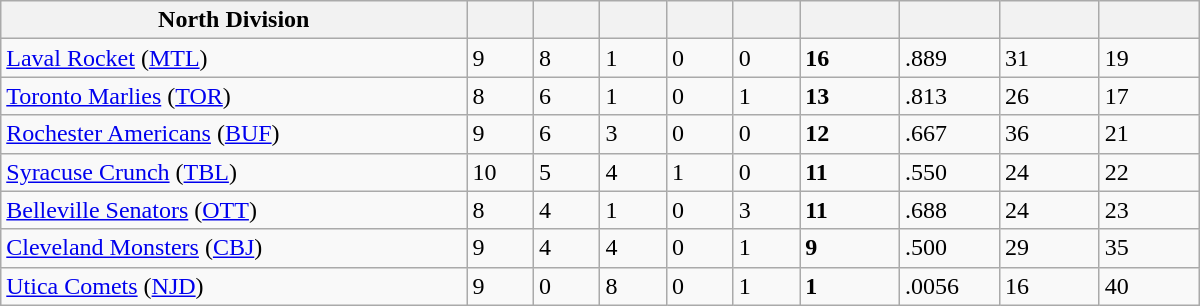<table class="wikitable" style="width:50em">
<tr>
<th width="35%">North Division</th>
<th width="5%"></th>
<th width="5%"></th>
<th width="5%"></th>
<th width="5%"></th>
<th width="5%"></th>
<th width="7.5%"></th>
<th width="7.5%"></th>
<th width="7.5%"></th>
<th width="7.5%"></th>
</tr>
<tr bgcolor=>
<td><a href='#'>Laval Rocket</a> (<a href='#'>MTL</a>)</td>
<td>9</td>
<td>8</td>
<td>1</td>
<td>0</td>
<td>0</td>
<td><strong>16</strong></td>
<td>.889</td>
<td>31</td>
<td>19</td>
</tr>
<tr bgcolor=>
<td><a href='#'>Toronto Marlies</a> (<a href='#'>TOR</a>)</td>
<td>8</td>
<td>6</td>
<td>1</td>
<td>0</td>
<td>1</td>
<td><strong>13</strong></td>
<td>.813</td>
<td>26</td>
<td>17</td>
</tr>
<tr bgcolor=>
<td><a href='#'>Rochester Americans</a> (<a href='#'>BUF</a>)</td>
<td>9</td>
<td>6</td>
<td>3</td>
<td>0</td>
<td>0</td>
<td><strong>12</strong></td>
<td>.667</td>
<td>36</td>
<td>21</td>
</tr>
<tr bgcolor=>
<td><a href='#'>Syracuse Crunch</a> (<a href='#'>TBL</a>)</td>
<td>10</td>
<td>5</td>
<td>4</td>
<td>1</td>
<td>0</td>
<td><strong>11</strong></td>
<td>.550</td>
<td>24</td>
<td>22</td>
</tr>
<tr bgcolor=>
<td><a href='#'>Belleville Senators</a> (<a href='#'>OTT</a>)</td>
<td>8</td>
<td>4</td>
<td>1</td>
<td>0</td>
<td>3</td>
<td><strong>11</strong></td>
<td>.688</td>
<td>24</td>
<td>23</td>
</tr>
<tr bgcolor=>
<td><a href='#'>Cleveland Monsters</a> (<a href='#'>CBJ</a>)</td>
<td>9</td>
<td>4</td>
<td>4</td>
<td>0</td>
<td>1</td>
<td><strong>9</strong></td>
<td>.500</td>
<td>29</td>
<td>35</td>
</tr>
<tr bgcolor=>
<td><a href='#'>Utica Comets</a> (<a href='#'>NJD</a>)</td>
<td>9</td>
<td>0</td>
<td>8</td>
<td>0</td>
<td>1</td>
<td><strong>1</strong></td>
<td>.0056</td>
<td>16</td>
<td>40</td>
</tr>
</table>
